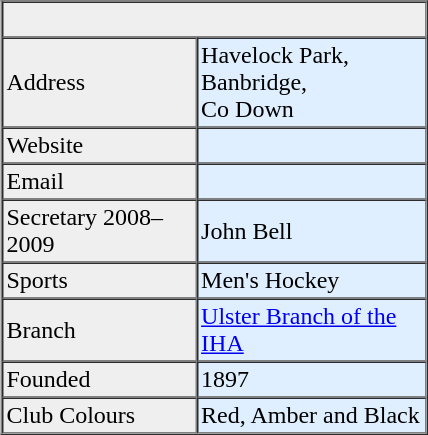<table border="1" cellpadding="2" cellspacing="0" align="right" width="285px">
<tr ---->
<td bgcolor="#efefef" align="center" colspan="2"><br><em></em></td>
</tr>
<tr ---->
<td bgcolor="#efefef">Address</td>
<td bgcolor="#dfefff">Havelock Park,<br>Banbridge,<br>Co Down</td>
</tr>
<tr ---->
<td bgcolor="#efefef">Website</td>
<td bgcolor="#dfefff"></td>
</tr>
<tr ---->
<td bgcolor="#efefef">Email</td>
<td bgcolor="#dfefff"></td>
</tr>
<tr ---->
<td bgcolor="#efefef">Secretary 2008–2009</td>
<td bgcolor="#dfefff">John Bell</td>
</tr>
<tr ---->
<td bgcolor="#efefef">Sports</td>
<td bgcolor="#dfefff">Men's Hockey</td>
</tr>
<tr ---->
<td bgcolor="#efefef">Branch</td>
<td bgcolor="#dfefff"><a href='#'>Ulster Branch of the IHA</a></td>
</tr>
<tr ---->
<td bgcolor="#efefef">Founded</td>
<td bgcolor="#dfefff">1897</td>
</tr>
<tr ---->
<td bgcolor="#efefef">Club Colours</td>
<td bgcolor="#dfefff">Red, Amber and Black</td>
</tr>
</table>
